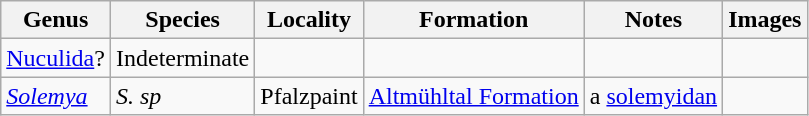<table class="wikitable">
<tr>
<th>Genus</th>
<th>Species</th>
<th>Locality</th>
<th>Formation</th>
<th>Notes</th>
<th>Images</th>
</tr>
<tr>
<td><a href='#'>Nuculida</a>?</td>
<td>Indeterminate</td>
<td></td>
<td></td>
<td></td>
<td></td>
</tr>
<tr>
<td><em><a href='#'>Solemya</a></em></td>
<td><em>S. sp</em></td>
<td>Pfalzpaint</td>
<td><a href='#'>Altmühltal Formation</a></td>
<td>a <a href='#'>solemyidan</a></td>
<td></td>
</tr>
</table>
